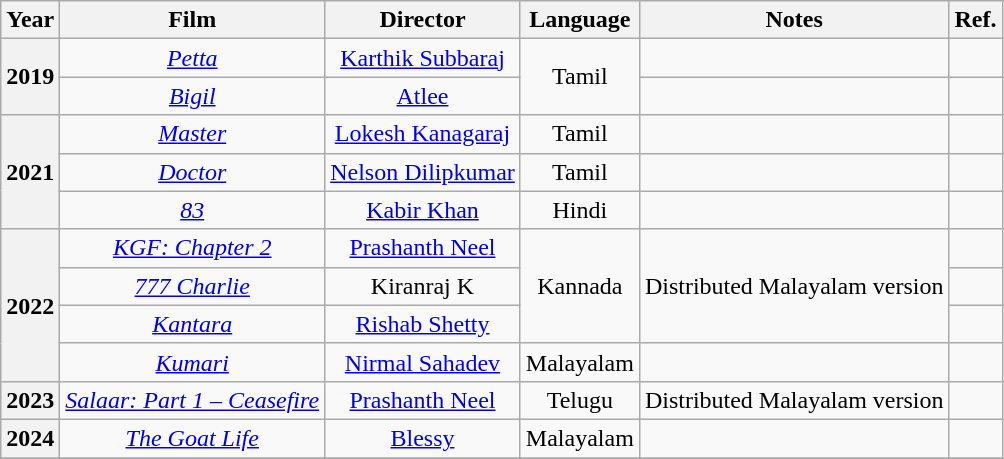<table class="wikitable sortable" style="text-align: center;font-size:100%">
<tr>
<th>Year</th>
<th>Film</th>
<th>Director</th>
<th>Language</th>
<th>Notes</th>
<th>Ref.</th>
</tr>
<tr>
<th rowspan="2">2019</th>
<td><a href='#'><em>Petta</em></a></td>
<td><a href='#'>Karthik Subbaraj</a></td>
<td rowspan="2">Tamil</td>
<td></td>
<td></td>
</tr>
<tr>
<td><em><a href='#'>Bigil</a></em></td>
<td><a href='#'>Atlee</a></td>
<td></td>
<td></td>
</tr>
<tr>
<th rowspan="3">2021</th>
<td><a href='#'><em>Master</em></a></td>
<td><a href='#'>Lokesh Kanagaraj</a></td>
<td>Tamil</td>
<td></td>
<td></td>
</tr>
<tr>
<td><a href='#'><em>Doctor</em></a></td>
<td><a href='#'>Nelson Dilipkumar</a></td>
<td>Tamil</td>
<td></td>
<td></td>
</tr>
<tr>
<td><a href='#'><em>83</em></a></td>
<td><a href='#'>Kabir Khan</a></td>
<td>Hindi</td>
<td></td>
<td></td>
</tr>
<tr>
<th rowspan="4">2022</th>
<td><em><a href='#'>KGF: Chapter 2</a></em></td>
<td><a href='#'>Prashanth Neel</a></td>
<td rowspan="3">Kannada</td>
<td rowspan="3">Distributed Malayalam version</td>
<td></td>
</tr>
<tr>
<td><em><a href='#'>777 Charlie</a></em></td>
<td>Kiranraj K</td>
<td></td>
</tr>
<tr>
<td><a href='#'><em>Kantara</em></a></td>
<td><a href='#'>Rishab Shetty</a></td>
<td></td>
</tr>
<tr>
<td><a href='#'><em>Kumari</em></a></td>
<td><a href='#'>Nirmal Sahadev</a></td>
<td>Malayalam</td>
<td></td>
<td></td>
</tr>
<tr>
<th>2023</th>
<td><em><a href='#'>Salaar: Part 1 – Ceasefire</a></em></td>
<td><a href='#'>Prashanth Neel</a></td>
<td>Telugu</td>
<td>Distributed Malayalam version</td>
<td></td>
</tr>
<tr>
<th>2024</th>
<td><em><a href='#'>The Goat Life</a></em></td>
<td><a href='#'>Blessy</a></td>
<td>Malayalam</td>
<td></td>
<td></td>
</tr>
<tr>
</tr>
</table>
